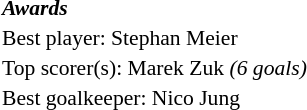<table width=100% cellspacing=1 style="font-size: 90%;">
<tr>
<td><strong><em>Awards</em></strong></td>
</tr>
<tr>
<td>Best player:  Stephan Meier</td>
</tr>
<tr>
<td colspan=4>Top scorer(s):  Marek Zuk <em>(6 goals)</em></td>
</tr>
<tr>
<td>Best goalkeeper:  Nico Jung</td>
</tr>
</table>
